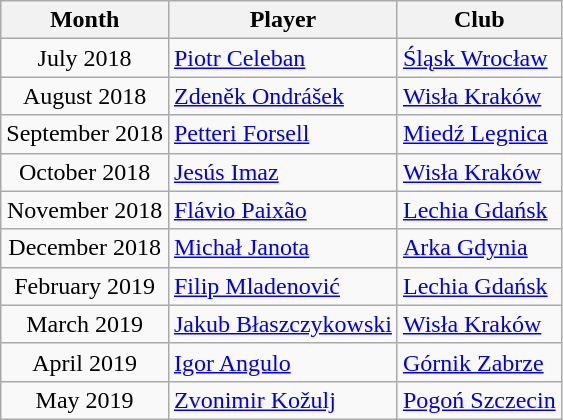<table class="wikitable" style="text-align:center">
<tr>
<th>Month</th>
<th>Player</th>
<th>Club</th>
</tr>
<tr>
<td>July 2018</td>
<td align="left"> <a href='#'>Piotr Celeban</a></td>
<td align="left"><a href='#'>Śląsk Wrocław</a></td>
</tr>
<tr>
<td>August 2018</td>
<td align="left"> <a href='#'>Zdeněk Ondrášek</a></td>
<td align="left"><a href='#'>Wisła Kraków</a></td>
</tr>
<tr>
<td>September 2018</td>
<td align="left"> <a href='#'>Petteri Forsell</a></td>
<td align="left"><a href='#'>Miedź Legnica</a></td>
</tr>
<tr>
<td>October 2018</td>
<td align="left"> <a href='#'>Jesús Imaz</a></td>
<td align="left"><a href='#'>Wisła Kraków</a></td>
</tr>
<tr>
<td>November 2018</td>
<td align="left"> <a href='#'>Flávio Paixão</a></td>
<td align="left"><a href='#'>Lechia Gdańsk</a></td>
</tr>
<tr>
<td>December 2018</td>
<td align="left"> <a href='#'>Michał Janota</a></td>
<td align="left"><a href='#'>Arka Gdynia</a></td>
</tr>
<tr>
<td>February 2019</td>
<td align="left"> <a href='#'>Filip Mladenović</a></td>
<td align="left"><a href='#'>Lechia Gdańsk</a></td>
</tr>
<tr>
<td>March 2019</td>
<td align="left"> <a href='#'>Jakub Błaszczykowski</a></td>
<td align="left"><a href='#'>Wisła Kraków</a></td>
</tr>
<tr>
<td>April 2019</td>
<td align="left"> <a href='#'>Igor Angulo</a></td>
<td align="left"><a href='#'>Górnik Zabrze</a></td>
</tr>
<tr>
<td>May 2019</td>
<td align="left"> <a href='#'>Zvonimir Kožulj</a></td>
<td align="left"><a href='#'>Pogoń Szczecin</a></td>
</tr>
</table>
